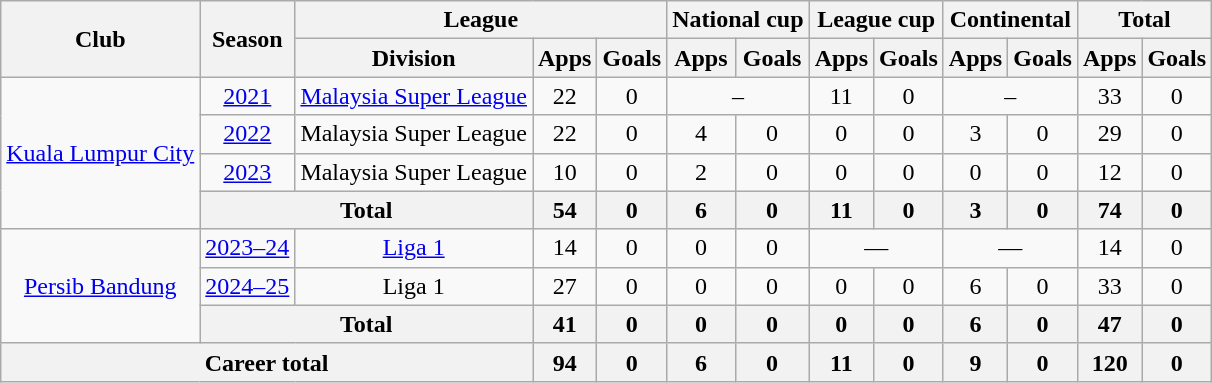<table class=wikitable style="text-align:center">
<tr>
<th rowspan="2">Club</th>
<th rowspan="2">Season</th>
<th colspan="3">League</th>
<th colspan="2">National cup</th>
<th colspan="2">League cup</th>
<th colspan="2">Continental</th>
<th colspan="2">Total</th>
</tr>
<tr>
<th>Division</th>
<th>Apps</th>
<th>Goals</th>
<th>Apps</th>
<th>Goals</th>
<th>Apps</th>
<th>Goals</th>
<th>Apps</th>
<th>Goals</th>
<th>Apps</th>
<th>Goals</th>
</tr>
<tr>
<td rowspan="4"><a href='#'>Kuala Lumpur City</a></td>
<td><a href='#'>2021</a></td>
<td><a href='#'>Malaysia Super League</a></td>
<td>22</td>
<td>0</td>
<td colspan="2">–</td>
<td>11</td>
<td>0</td>
<td colspan="2">–</td>
<td>33</td>
<td>0</td>
</tr>
<tr>
<td><a href='#'>2022</a></td>
<td>Malaysia Super League</td>
<td>22</td>
<td>0</td>
<td>4</td>
<td>0</td>
<td>0</td>
<td>0</td>
<td>3</td>
<td>0</td>
<td>29</td>
<td>0</td>
</tr>
<tr>
<td><a href='#'>2023</a></td>
<td>Malaysia Super League</td>
<td>10</td>
<td>0</td>
<td>2</td>
<td>0</td>
<td>0</td>
<td>0</td>
<td>0</td>
<td>0</td>
<td>12</td>
<td>0</td>
</tr>
<tr>
<th colspan="2">Total</th>
<th>54</th>
<th>0</th>
<th>6</th>
<th>0</th>
<th>11</th>
<th>0</th>
<th>3</th>
<th>0</th>
<th>74</th>
<th>0</th>
</tr>
<tr>
<td rowspan="3"><a href='#'>Persib Bandung</a></td>
<td><a href='#'>2023–24</a></td>
<td><a href='#'>Liga 1</a></td>
<td>14</td>
<td>0</td>
<td>0</td>
<td>0</td>
<td colspan="2">—</td>
<td colspan="2">—</td>
<td>14</td>
<td>0</td>
</tr>
<tr>
<td><a href='#'>2024–25</a></td>
<td>Liga 1</td>
<td>27</td>
<td>0</td>
<td>0</td>
<td>0</td>
<td>0</td>
<td>0</td>
<td>6</td>
<td>0</td>
<td>33</td>
<td>0</td>
</tr>
<tr>
<th colspan="2">Total</th>
<th>41</th>
<th>0</th>
<th>0</th>
<th>0</th>
<th>0</th>
<th>0</th>
<th>6</th>
<th>0</th>
<th>47</th>
<th>0</th>
</tr>
<tr>
<th colspan="3">Career total</th>
<th>94</th>
<th>0</th>
<th>6</th>
<th>0</th>
<th>11</th>
<th>0</th>
<th>9</th>
<th>0</th>
<th>120</th>
<th>0</th>
</tr>
</table>
